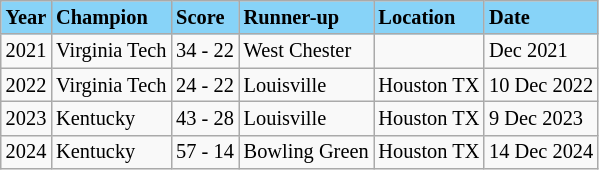<table class="wikitable" style="font-size:85%;">
<tr ! style="background-color: #87D3F8;">
<td><strong>Year</strong></td>
<td><strong>Champion</strong></td>
<td><strong>Score</strong></td>
<td><strong>Runner-up</strong></td>
<td><strong>Location</strong></td>
<td><strong>Date</strong></td>
</tr>
<tr>
<td>2021</td>
<td>Virginia Tech</td>
<td>34 - 22</td>
<td>West Chester</td>
<td></td>
<td>Dec 2021</td>
</tr>
<tr>
<td>2022</td>
<td>Virginia Tech</td>
<td>24 - 22</td>
<td>Louisville</td>
<td>Houston TX</td>
<td>10 Dec 2022</td>
</tr>
<tr>
<td>2023</td>
<td>Kentucky</td>
<td>43 - 28</td>
<td>Louisville</td>
<td>Houston TX</td>
<td>9 Dec 2023</td>
</tr>
<tr>
<td>2024</td>
<td>Kentucky</td>
<td>57 - 14</td>
<td>Bowling Green</td>
<td>Houston TX</td>
<td>14 Dec 2024</td>
</tr>
</table>
